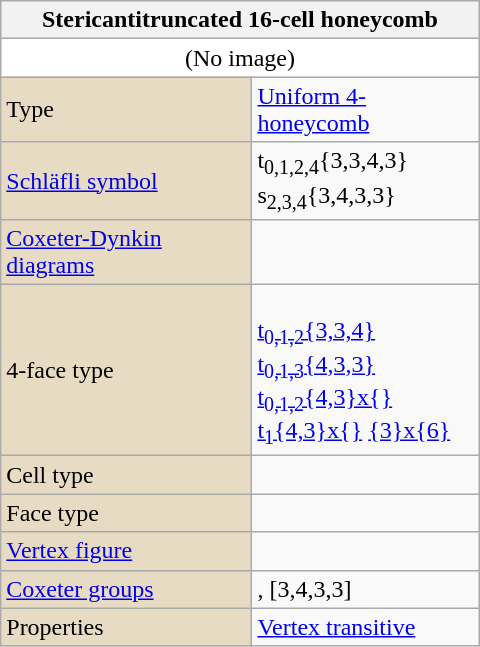<table class="wikitable floatright" width="320">
<tr>
<th bgcolor=#e7dcc3 colspan=2>Stericantitruncated 16-cell honeycomb</th>
</tr>
<tr>
<td bgcolor=#ffffff align=center colspan=2>(No image)</td>
</tr>
<tr>
<td bgcolor=#e7dcc3>Type</td>
<td><a href='#'>Uniform 4-honeycomb</a></td>
</tr>
<tr>
<td bgcolor=#e7dcc3><a href='#'>Schläfli symbol</a></td>
<td>t<sub>0,1,2,4</sub>{3,3,4,3}<br>s<sub>2,3,4</sub>{3,4,3,3}</td>
</tr>
<tr>
<td bgcolor=#e7dcc3><a href='#'>Coxeter-Dynkin diagrams</a></td>
<td><br></td>
</tr>
<tr>
<td bgcolor=#e7dcc3>4-face type</td>
<td><br><a href='#'>t<sub>0,1,2</sub>{3,3,4}</a><br>
<a href='#'>t<sub>0,1,3</sub>{4,3,3}</a><br>
<a href='#'>t<sub>0,1,2</sub>{4,3}x{}</a><br>
<a href='#'>t<sub>1</sub>{4,3}x{}</a>
<a href='#'>{3}x{6}</a><br></td>
</tr>
<tr>
<td bgcolor=#e7dcc3>Cell type</td>
<td></td>
</tr>
<tr>
<td bgcolor=#e7dcc3>Face type</td>
<td></td>
</tr>
<tr>
<td bgcolor=#e7dcc3><a href='#'>Vertex figure</a></td>
<td></td>
</tr>
<tr>
<td bgcolor=#e7dcc3><a href='#'>Coxeter groups</a></td>
<td>, [3,4,3,3]</td>
</tr>
<tr>
<td bgcolor=#e7dcc3>Properties</td>
<td><a href='#'>Vertex transitive</a></td>
</tr>
</table>
